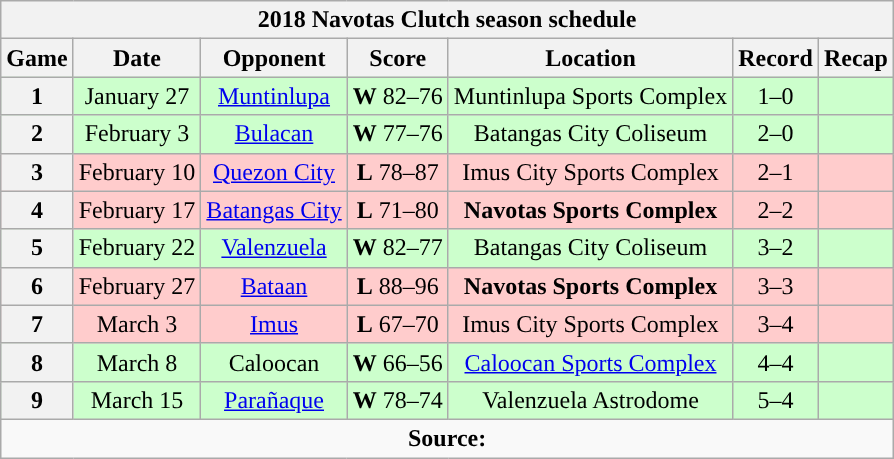<table class="wikitable" style="text-align:center">
<tr>
<th colspan=7>2018 Navotas Clutch season schedule</th>
</tr>
<tr>
<th>Game</th>
<th>Date</th>
<th>Opponent</th>
<th>Score</th>
<th>Location</th>
<th>Record</th>
<th>Recap</th>
</tr>
<tr style="background:#cfc">
<th>1</th>
<td>January 27</td>
<td><a href='#'>Muntinlupa</a></td>
<td><strong>W</strong> 82–76</td>
<td>Muntinlupa Sports Complex</td>
<td>1–0</td>
<td></td>
</tr>
<tr style="background:#cfc">
<th>2</th>
<td>February 3</td>
<td><a href='#'>Bulacan</a></td>
<td><strong>W</strong> 77–76 </td>
<td>Batangas City Coliseum</td>
<td>2–0</td>
<td></td>
</tr>
<tr style="background:#fcc">
<th>3</th>
<td>February 10</td>
<td><a href='#'>Quezon City</a></td>
<td><strong>L</strong> 78–87</td>
<td>Imus City Sports Complex</td>
<td>2–1</td>
<td></td>
</tr>
<tr style="background:#fcc">
<th>4</th>
<td>February 17</td>
<td><a href='#'>Batangas City</a></td>
<td><strong>L</strong> 71–80</td>
<td><strong>Navotas Sports Complex</strong></td>
<td>2–2</td>
<td></td>
</tr>
<tr style="background:#cfc">
<th>5</th>
<td>February 22</td>
<td><a href='#'>Valenzuela</a></td>
<td><strong>W</strong> 82–77</td>
<td>Batangas City Coliseum</td>
<td>3–2</td>
<td></td>
</tr>
<tr style="background:#fcc">
<th>6</th>
<td>February 27</td>
<td><a href='#'>Bataan</a></td>
<td><strong>L</strong> 88–96</td>
<td><strong>Navotas Sports Complex</strong></td>
<td>3–3</td>
<td></td>
</tr>
<tr style="background:#fcc">
<th>7</th>
<td>March 3</td>
<td><a href='#'>Imus</a></td>
<td><strong>L</strong> 67–70</td>
<td>Imus City Sports Complex</td>
<td>3–4</td>
<td></td>
</tr>
<tr style="background:#cfc">
<th>8</th>
<td>March 8</td>
<td>Caloocan</td>
<td><strong>W</strong> 66–56</td>
<td><a href='#'>Caloocan Sports Complex</a></td>
<td>4–4</td>
<td></td>
</tr>
<tr style="background:#cfc">
<th>9</th>
<td>March 15</td>
<td><a href='#'>Parañaque</a></td>
<td><strong>W</strong> 78–74</td>
<td>Valenzuela Astrodome</td>
<td>5–4</td>
<td></td>
</tr>
<tr>
<td colspan=7 align=center><strong>Source: </strong></td>
</tr>
</table>
